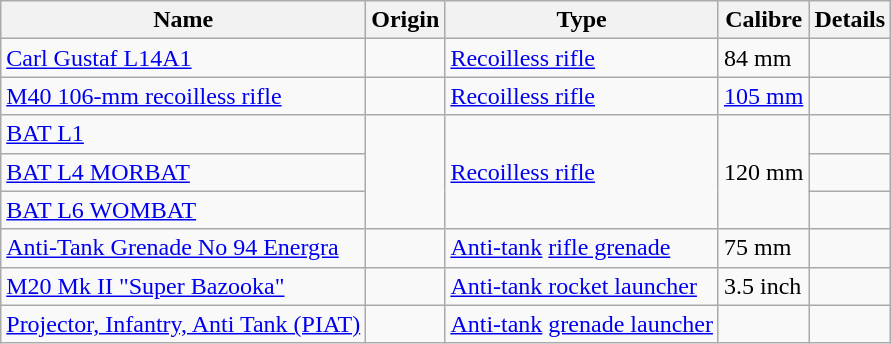<table class="wikitable">
<tr>
<th>Name</th>
<th>Origin</th>
<th>Type</th>
<th>Calibre</th>
<th>Details</th>
</tr>
<tr>
<td><a href='#'>Carl Gustaf L14A1</a></td>
<td></td>
<td><a href='#'>Recoilless rifle</a></td>
<td>84 mm</td>
<td></td>
</tr>
<tr>
<td><a href='#'>M40 106-mm recoilless rifle</a></td>
<td></td>
<td><a href='#'>Recoilless rifle</a></td>
<td><a href='#'>105 mm</a></td>
<td></td>
</tr>
<tr>
<td><a href='#'>BAT L1</a></td>
<td rowspan="3"></td>
<td rowspan="3"><a href='#'>Recoilless rifle</a></td>
<td rowspan="3">120 mm</td>
<td></td>
</tr>
<tr>
<td><a href='#'>BAT L4 MORBAT</a></td>
<td></td>
</tr>
<tr>
<td><a href='#'>BAT L6 WOMBAT</a></td>
<td></td>
</tr>
<tr>
<td><a href='#'>Anti-Tank Grenade No 94 Energra</a></td>
<td></td>
<td><a href='#'>Anti-tank</a> <a href='#'>rifle grenade</a></td>
<td>75 mm</td>
<td></td>
</tr>
<tr>
<td><a href='#'>M20 Mk II "Super Bazooka"</a></td>
<td></td>
<td><a href='#'>Anti-tank rocket launcher</a></td>
<td>3.5 inch</td>
<td></td>
</tr>
<tr>
<td><a href='#'>Projector, Infantry, Anti Tank (PIAT)</a></td>
<td></td>
<td><a href='#'>Anti-tank</a> <a href='#'>grenade launcher</a></td>
<td></td>
<td></td>
</tr>
</table>
